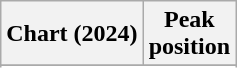<table class="wikitable sortable plainrowheaders" style="text-align:center">
<tr>
<th scope="col">Chart (2024)</th>
<th scope="col">Peak<br>position</th>
</tr>
<tr>
</tr>
<tr>
</tr>
</table>
